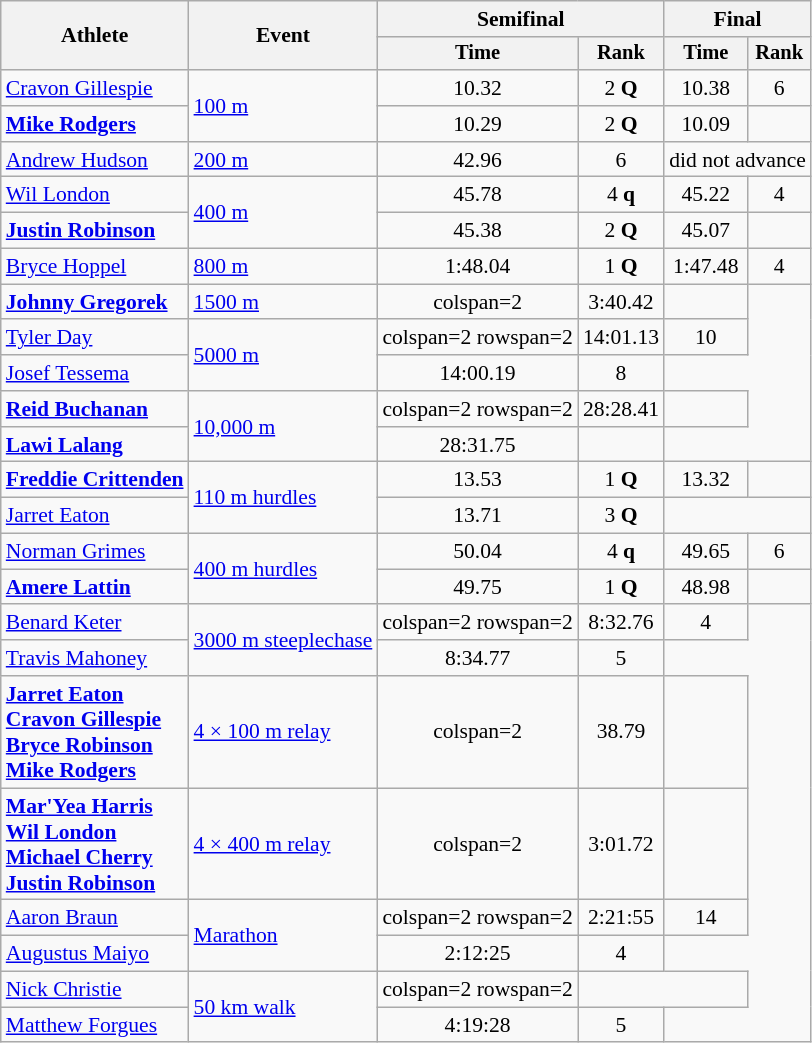<table class=wikitable style=font-size:90%;text-align:center>
<tr>
<th rowspan=2>Athlete</th>
<th rowspan=2>Event</th>
<th colspan=2>Semifinal</th>
<th colspan=2>Final</th>
</tr>
<tr style=font-size:95%>
<th>Time</th>
<th>Rank</th>
<th>Time</th>
<th>Rank</th>
</tr>
<tr>
<td align=left><a href='#'>Cravon Gillespie</a></td>
<td align=left rowspan=2><a href='#'>100 m</a></td>
<td>10.32</td>
<td>2 <strong>Q</strong></td>
<td>10.38</td>
<td>6</td>
</tr>
<tr>
<td align=left><strong><a href='#'>Mike Rodgers</a></strong></td>
<td>10.29</td>
<td>2 <strong>Q</strong></td>
<td>10.09</td>
<td></td>
</tr>
<tr>
<td align=left><a href='#'>Andrew Hudson</a></td>
<td align=left><a href='#'>200 m</a></td>
<td>42.96</td>
<td>6</td>
<td colspan=2>did not advance</td>
</tr>
<tr>
<td align=left><a href='#'>Wil London</a></td>
<td align=left rowspan=2><a href='#'>400 m</a></td>
<td>45.78</td>
<td>4 <strong>q</strong></td>
<td>45.22</td>
<td>4</td>
</tr>
<tr>
<td align=left><strong><a href='#'>Justin Robinson</a></strong></td>
<td>45.38</td>
<td>2 <strong>Q</strong></td>
<td>45.07</td>
<td></td>
</tr>
<tr>
<td align=left><a href='#'>Bryce Hoppel</a></td>
<td align=left><a href='#'>800 m</a></td>
<td>1:48.04</td>
<td>1 <strong>Q</strong></td>
<td>1:47.48</td>
<td>4</td>
</tr>
<tr>
<td align=left><strong><a href='#'>Johnny Gregorek</a></strong></td>
<td align=left><a href='#'>1500 m</a></td>
<td>colspan=2 </td>
<td>3:40.42</td>
<td></td>
</tr>
<tr>
<td align=left><a href='#'>Tyler Day</a></td>
<td align=left rowspan=2><a href='#'>5000 m</a></td>
<td>colspan=2 rowspan=2 </td>
<td>14:01.13</td>
<td>10</td>
</tr>
<tr>
<td align=left><a href='#'>Josef Tessema</a></td>
<td>14:00.19</td>
<td>8</td>
</tr>
<tr>
<td align=left><strong><a href='#'>Reid Buchanan</a></strong></td>
<td align=left rowspan=2><a href='#'>10,000 m</a></td>
<td>colspan=2 rowspan=2 </td>
<td>28:28.41</td>
<td></td>
</tr>
<tr>
<td align=left><strong><a href='#'>Lawi Lalang</a></strong></td>
<td>28:31.75</td>
<td></td>
</tr>
<tr>
<td align=left><strong><a href='#'>Freddie Crittenden</a></strong></td>
<td align=left rowspan=2><a href='#'>110 m hurdles</a></td>
<td>13.53</td>
<td>1 <strong>Q</strong></td>
<td>13.32</td>
<td></td>
</tr>
<tr>
<td align=left><a href='#'>Jarret Eaton</a></td>
<td>13.71</td>
<td>3 <strong>Q</strong></td>
<td colspan=2></td>
</tr>
<tr>
<td align=left><a href='#'>Norman Grimes</a></td>
<td align=left rowspan=2><a href='#'>400 m hurdles</a></td>
<td>50.04</td>
<td>4 <strong>q</strong></td>
<td>49.65</td>
<td>6</td>
</tr>
<tr>
<td align=left><strong><a href='#'>Amere Lattin</a></strong></td>
<td>49.75</td>
<td>1 <strong>Q</strong></td>
<td>48.98</td>
<td></td>
</tr>
<tr>
<td align=left><a href='#'>Benard Keter</a></td>
<td align=left rowspan=2><a href='#'>3000 m steeplechase</a></td>
<td>colspan=2 rowspan=2 </td>
<td>8:32.76</td>
<td>4</td>
</tr>
<tr>
<td align=left><a href='#'>Travis Mahoney</a></td>
<td>8:34.77</td>
<td>5</td>
</tr>
<tr>
<td align=left><strong><a href='#'>Jarret Eaton</a><br><a href='#'>Cravon Gillespie</a><br><a href='#'>Bryce Robinson</a><br><a href='#'>Mike Rodgers</a></strong></td>
<td align=left><a href='#'>4 × 100 m relay</a></td>
<td>colspan=2 </td>
<td>38.79</td>
<td></td>
</tr>
<tr>
<td align=left><strong><a href='#'>Mar'Yea Harris</a><br><a href='#'>Wil London</a><br><a href='#'>Michael Cherry</a><br><a href='#'>Justin Robinson</a></strong></td>
<td align=left><a href='#'>4 × 400 m relay</a></td>
<td>colspan=2 </td>
<td>3:01.72</td>
<td></td>
</tr>
<tr>
<td align=left><a href='#'>Aaron Braun</a></td>
<td align=left rowspan=2><a href='#'>Marathon</a></td>
<td>colspan=2 rowspan=2 </td>
<td>2:21:55</td>
<td>14</td>
</tr>
<tr>
<td align=left><a href='#'>Augustus Maiyo</a></td>
<td>2:12:25</td>
<td>4</td>
</tr>
<tr>
<td align=left><a href='#'>Nick Christie</a></td>
<td align=left rowspan=2><a href='#'>50 km walk</a></td>
<td>colspan=2 rowspan=2 </td>
<td colspan=2></td>
</tr>
<tr>
<td align=left><a href='#'>Matthew Forgues</a></td>
<td>4:19:28</td>
<td>5</td>
</tr>
</table>
